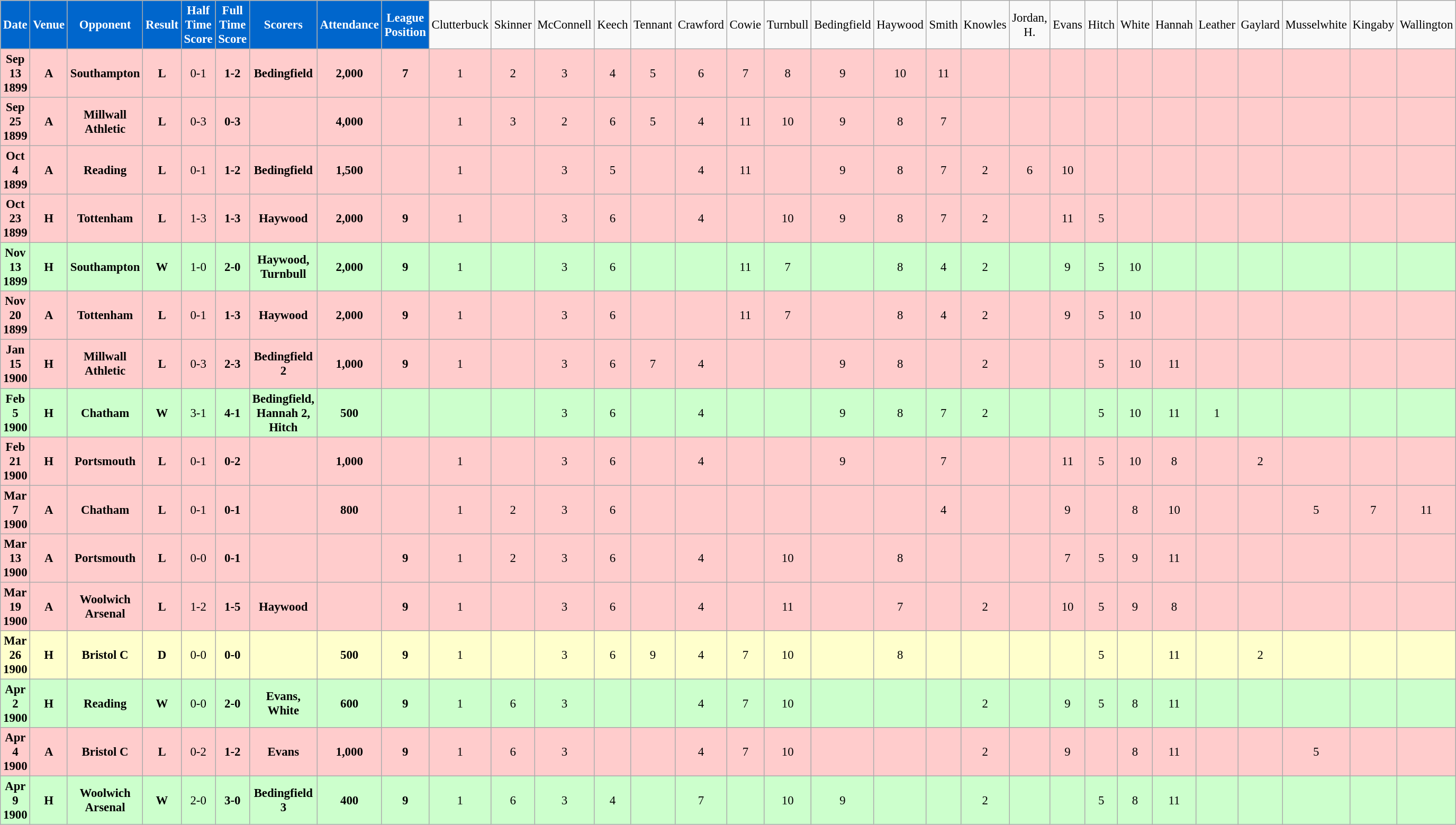<table class="wikitable sortable" style="font-size:95%; text-align:center">
<tr>
<td style="background:#0066CC; color:#FFFFFF; text-align:center;"><strong>Date</strong></td>
<td style="background:#0066CC; color:#FFFFFF; text-align:center;"><strong>Venue</strong></td>
<td style="background:#0066CC; color:#FFFFFF; text-align:center;"><strong>Opponent</strong></td>
<td style="background:#0066CC; color:#FFFFFF; text-align:center;"><strong>Result</strong></td>
<td style="background:#0066CC; color:#FFFFFF; text-align:center;"><strong>Half Time Score</strong></td>
<td style="background:#0066CC; color:#FFFFFF; text-align:center;"><strong>Full Time Score</strong></td>
<td style="background:#0066CC; color:#FFFFFF; text-align:center;"><strong>Scorers</strong></td>
<td style="background:#0066CC; color:#FFFFFF; text-align:center;"><strong>Attendance</strong></td>
<td style="background:#0066CC; color:#FFFFFF; text-align:center;"><strong>League Position</strong></td>
<td>Clutterbuck</td>
<td>Skinner</td>
<td>McConnell</td>
<td>Keech</td>
<td>Tennant</td>
<td>Crawford</td>
<td>Cowie</td>
<td>Turnbull</td>
<td>Bedingfield</td>
<td>Haywood</td>
<td>Smith</td>
<td>Knowles</td>
<td>Jordan, H.</td>
<td>Evans</td>
<td>Hitch</td>
<td>White</td>
<td>Hannah</td>
<td>Leather</td>
<td>Gaylard</td>
<td>Musselwhite</td>
<td>Kingaby</td>
<td>Wallington</td>
</tr>
<tr bgcolor="#FFCCCC">
<td><strong>Sep 13 1899</strong></td>
<td><strong>A</strong></td>
<td><strong>Southampton</strong></td>
<td><strong>L</strong></td>
<td>0-1</td>
<td><strong>1-2</strong></td>
<td><strong>Bedingfield</strong></td>
<td><strong>2,000</strong></td>
<td><strong>7</strong></td>
<td>1</td>
<td>2</td>
<td>3</td>
<td>4</td>
<td>5</td>
<td>6</td>
<td>7</td>
<td>8</td>
<td>9</td>
<td>10</td>
<td>11</td>
<td></td>
<td></td>
<td></td>
<td></td>
<td></td>
<td></td>
<td></td>
<td></td>
<td></td>
<td></td>
<td></td>
</tr>
<tr bgcolor="#FFCCCC">
<td><strong>Sep 25 1899</strong></td>
<td><strong>A</strong></td>
<td><strong>Millwall Athletic</strong></td>
<td><strong>L</strong></td>
<td>0-3</td>
<td><strong>0-3</strong></td>
<td></td>
<td><strong>4,000</strong></td>
<td></td>
<td>1</td>
<td>3</td>
<td>2</td>
<td>6</td>
<td>5</td>
<td>4</td>
<td>11</td>
<td>10</td>
<td>9</td>
<td>8</td>
<td>7</td>
<td></td>
<td></td>
<td></td>
<td></td>
<td></td>
<td></td>
<td></td>
<td></td>
<td></td>
<td></td>
<td></td>
</tr>
<tr bgcolor="#FFCCCC">
<td><strong>Oct 4 1899</strong></td>
<td><strong>A</strong></td>
<td><strong>Reading</strong></td>
<td><strong>L</strong></td>
<td>0-1</td>
<td><strong>1-2</strong></td>
<td><strong>Bedingfield</strong></td>
<td><strong>1,500</strong></td>
<td></td>
<td>1</td>
<td></td>
<td>3</td>
<td>5</td>
<td></td>
<td>4</td>
<td>11</td>
<td></td>
<td>9</td>
<td>8</td>
<td>7</td>
<td>2</td>
<td>6</td>
<td>10</td>
<td></td>
<td></td>
<td></td>
<td></td>
<td></td>
<td></td>
<td></td>
<td></td>
</tr>
<tr bgcolor="#FFCCCC">
<td><strong>Oct 23 1899</strong></td>
<td><strong>H</strong></td>
<td><strong>Tottenham</strong></td>
<td><strong>L</strong></td>
<td>1-3</td>
<td><strong>1-3</strong></td>
<td><strong>Haywood</strong></td>
<td><strong>2,000</strong></td>
<td><strong>9</strong></td>
<td>1</td>
<td></td>
<td>3</td>
<td>6</td>
<td></td>
<td>4</td>
<td></td>
<td>10</td>
<td>9</td>
<td>8</td>
<td>7</td>
<td>2</td>
<td></td>
<td>11</td>
<td>5</td>
<td></td>
<td></td>
<td></td>
<td></td>
<td></td>
<td></td>
<td></td>
</tr>
<tr bgcolor="#CCFFCC">
<td><strong>Nov 13 1899</strong></td>
<td><strong>H</strong></td>
<td><strong>Southampton</strong></td>
<td><strong>W</strong></td>
<td>1-0</td>
<td><strong>2-0</strong></td>
<td><strong>Haywood, Turnbull</strong></td>
<td><strong>2,000</strong></td>
<td><strong>9</strong></td>
<td>1</td>
<td></td>
<td>3</td>
<td>6</td>
<td></td>
<td></td>
<td>11</td>
<td>7</td>
<td></td>
<td>8</td>
<td>4</td>
<td>2</td>
<td></td>
<td>9</td>
<td>5</td>
<td>10</td>
<td></td>
<td></td>
<td></td>
<td></td>
<td></td>
<td></td>
</tr>
<tr bgcolor="#FFCCCC">
<td><strong>Nov 20 1899</strong></td>
<td><strong>A</strong></td>
<td><strong>Tottenham</strong></td>
<td><strong>L</strong></td>
<td>0-1</td>
<td><strong>1-3</strong></td>
<td><strong>Haywood</strong></td>
<td><strong>2,000</strong></td>
<td><strong>9</strong></td>
<td>1</td>
<td></td>
<td>3</td>
<td>6</td>
<td></td>
<td></td>
<td>11</td>
<td>7</td>
<td></td>
<td>8</td>
<td>4</td>
<td>2</td>
<td></td>
<td>9</td>
<td>5</td>
<td>10</td>
<td></td>
<td></td>
<td></td>
<td></td>
<td></td>
<td></td>
</tr>
<tr bgcolor="#FFCCCC">
<td><strong>Jan 15 1900</strong></td>
<td><strong>H</strong></td>
<td><strong>Millwall Athletic</strong></td>
<td><strong>L</strong></td>
<td>0-3</td>
<td><strong>2-3</strong></td>
<td><strong>Bedingfield 2</strong></td>
<td><strong>1,000</strong></td>
<td><strong>9</strong></td>
<td>1</td>
<td></td>
<td>3</td>
<td>6</td>
<td>7</td>
<td>4</td>
<td></td>
<td></td>
<td>9</td>
<td>8</td>
<td></td>
<td>2</td>
<td></td>
<td></td>
<td>5</td>
<td>10</td>
<td>11</td>
<td></td>
<td></td>
<td></td>
<td></td>
<td></td>
</tr>
<tr bgcolor="#CCFFCC">
<td><strong>Feb 5 1900</strong></td>
<td><strong>H</strong></td>
<td><strong>Chatham</strong></td>
<td><strong>W</strong></td>
<td>3-1</td>
<td><strong>4-1</strong></td>
<td><strong>Bedingfield, Hannah 2, Hitch</strong></td>
<td><strong>500</strong></td>
<td></td>
<td></td>
<td></td>
<td>3</td>
<td>6</td>
<td></td>
<td>4</td>
<td></td>
<td></td>
<td>9</td>
<td>8</td>
<td>7</td>
<td>2</td>
<td></td>
<td></td>
<td>5</td>
<td>10</td>
<td>11</td>
<td>1</td>
<td></td>
<td></td>
<td></td>
<td></td>
</tr>
<tr bgcolor="#FFCCCC">
<td><strong>Feb 21 1900</strong></td>
<td><strong>H</strong></td>
<td><strong>Portsmouth</strong></td>
<td><strong>L</strong></td>
<td>0-1</td>
<td><strong>0-2</strong></td>
<td></td>
<td><strong>1,000</strong></td>
<td></td>
<td>1</td>
<td></td>
<td>3</td>
<td>6</td>
<td></td>
<td>4</td>
<td></td>
<td></td>
<td>9</td>
<td></td>
<td>7</td>
<td></td>
<td></td>
<td>11</td>
<td>5</td>
<td>10</td>
<td>8</td>
<td></td>
<td>2</td>
<td></td>
<td></td>
<td></td>
</tr>
<tr bgcolor="#FFCCCC">
<td><strong>Mar 7 1900</strong></td>
<td><strong>A</strong></td>
<td><strong>Chatham</strong></td>
<td><strong>L</strong></td>
<td>0-1</td>
<td><strong>0-1</strong></td>
<td></td>
<td><strong>800</strong></td>
<td></td>
<td>1</td>
<td>2</td>
<td>3</td>
<td>6</td>
<td></td>
<td></td>
<td></td>
<td></td>
<td></td>
<td></td>
<td>4</td>
<td></td>
<td></td>
<td>9</td>
<td></td>
<td>8</td>
<td>10</td>
<td></td>
<td></td>
<td>5</td>
<td>7</td>
<td>11</td>
</tr>
<tr bgcolor="#FFCCCC">
<td><strong>Mar 13 1900</strong></td>
<td><strong>A</strong></td>
<td><strong>Portsmouth</strong></td>
<td><strong>L</strong></td>
<td>0-0</td>
<td><strong>0-1</strong></td>
<td></td>
<td></td>
<td><strong>9</strong></td>
<td>1</td>
<td>2</td>
<td>3</td>
<td>6</td>
<td></td>
<td>4</td>
<td></td>
<td>10</td>
<td></td>
<td>8</td>
<td></td>
<td></td>
<td></td>
<td>7</td>
<td>5</td>
<td>9</td>
<td>11</td>
<td></td>
<td></td>
<td></td>
<td></td>
<td></td>
</tr>
<tr bgcolor="#FFCCCC">
<td><strong>Mar 19 1900</strong></td>
<td><strong>A</strong></td>
<td><strong>Woolwich Arsenal</strong></td>
<td><strong>L</strong></td>
<td>1-2</td>
<td><strong>1-5</strong></td>
<td><strong>Haywood</strong></td>
<td></td>
<td><strong>9</strong></td>
<td>1</td>
<td></td>
<td>3</td>
<td>6</td>
<td></td>
<td>4</td>
<td></td>
<td>11</td>
<td></td>
<td>7</td>
<td></td>
<td>2</td>
<td></td>
<td>10</td>
<td>5</td>
<td>9</td>
<td>8</td>
<td></td>
<td></td>
<td></td>
<td></td>
<td></td>
</tr>
<tr bgcolor="#FFFFCC">
<td><strong>Mar 26 1900</strong></td>
<td><strong>H</strong></td>
<td><strong>Bristol C</strong></td>
<td><strong>D</strong></td>
<td>0-0</td>
<td><strong>0-0</strong></td>
<td></td>
<td><strong>500</strong></td>
<td><strong>9</strong></td>
<td>1</td>
<td></td>
<td>3</td>
<td>6</td>
<td>9</td>
<td>4</td>
<td>7</td>
<td>10</td>
<td></td>
<td>8</td>
<td></td>
<td></td>
<td></td>
<td></td>
<td>5</td>
<td></td>
<td>11</td>
<td></td>
<td>2</td>
<td></td>
<td></td>
<td></td>
</tr>
<tr bgcolor="#CCFFCC">
<td><strong>Apr 2 1900</strong></td>
<td><strong>H</strong></td>
<td><strong>Reading</strong></td>
<td><strong>W</strong></td>
<td>0-0</td>
<td><strong>2-0</strong></td>
<td><strong>Evans, White</strong></td>
<td><strong>600</strong></td>
<td><strong>9</strong></td>
<td>1</td>
<td>6</td>
<td>3</td>
<td></td>
<td></td>
<td>4</td>
<td>7</td>
<td>10</td>
<td></td>
<td></td>
<td></td>
<td>2</td>
<td></td>
<td>9</td>
<td>5</td>
<td>8</td>
<td>11</td>
<td></td>
<td></td>
<td></td>
<td></td>
<td></td>
</tr>
<tr bgcolor="#FFCCCC">
<td><strong>Apr 4 1900</strong></td>
<td><strong>A</strong></td>
<td><strong>Bristol C</strong></td>
<td><strong>L</strong></td>
<td>0-2</td>
<td><strong>1-2</strong></td>
<td><strong>Evans</strong></td>
<td><strong>1,000</strong></td>
<td><strong>9</strong></td>
<td>1</td>
<td>6</td>
<td>3</td>
<td></td>
<td></td>
<td>4</td>
<td>7</td>
<td>10</td>
<td></td>
<td></td>
<td></td>
<td>2</td>
<td></td>
<td>9</td>
<td></td>
<td>8</td>
<td>11</td>
<td></td>
<td></td>
<td>5</td>
<td></td>
<td></td>
</tr>
<tr bgcolor="#CCFFCC">
<td><strong>Apr 9 1900</strong></td>
<td><strong>H</strong></td>
<td><strong>Woolwich Arsenal</strong></td>
<td><strong>W</strong></td>
<td>2-0</td>
<td><strong>3-0</strong></td>
<td><strong>Bedingfield 3</strong></td>
<td><strong>400</strong></td>
<td><strong>9</strong></td>
<td>1</td>
<td>6</td>
<td>3</td>
<td>4</td>
<td></td>
<td>7</td>
<td></td>
<td>10</td>
<td>9</td>
<td></td>
<td></td>
<td>2</td>
<td></td>
<td></td>
<td>5</td>
<td>8</td>
<td>11</td>
<td></td>
<td></td>
<td></td>
<td></td>
<td></td>
</tr>
</table>
